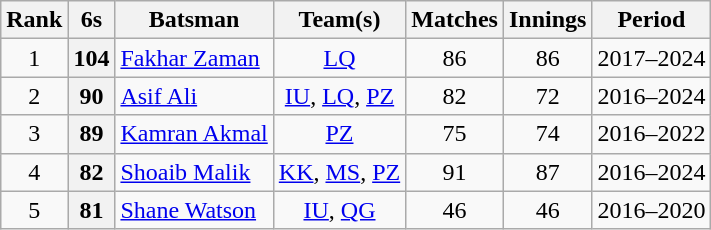<table class="wikitable" style="text-align:center;">
<tr>
<th>Rank</th>
<th>6s</th>
<th>Batsman</th>
<th>Team(s)</th>
<th>Matches</th>
<th>Innings</th>
<th>Period</th>
</tr>
<tr>
<td>1</td>
<th>104</th>
<td style="text-align:left"><a href='#'>Fakhar Zaman</a></td>
<td><a href='#'>LQ</a></td>
<td>86</td>
<td>86</td>
<td>2017–2024</td>
</tr>
<tr>
<td>2</td>
<th>90</th>
<td style="text-align:left"><a href='#'>Asif Ali</a></td>
<td><a href='#'>IU</a>, <a href='#'> LQ</a>, <a href='#'>PZ</a></td>
<td>82</td>
<td>72</td>
<td>2016–2024</td>
</tr>
<tr>
<td>3</td>
<th>89</th>
<td style="text-align:left"><a href='#'>Kamran Akmal</a></td>
<td><a href='#'>PZ</a></td>
<td>75</td>
<td>74</td>
<td>2016–2022</td>
</tr>
<tr>
<td>4</td>
<th>82</th>
<td style="text-align:left"><a href='#'>Shoaib Malik</a></td>
<td><a href='#'>KK</a>, <a href='#'>MS</a>, <a href='#'>PZ</a></td>
<td>91</td>
<td>87</td>
<td>2016–2024</td>
</tr>
<tr>
<td>5</td>
<th>81</th>
<td style="text-align:left"><a href='#'>Shane Watson</a></td>
<td><a href='#'>IU</a>, <a href='#'>QG</a></td>
<td>46</td>
<td>46</td>
<td>2016–2020</td>
</tr>
</table>
